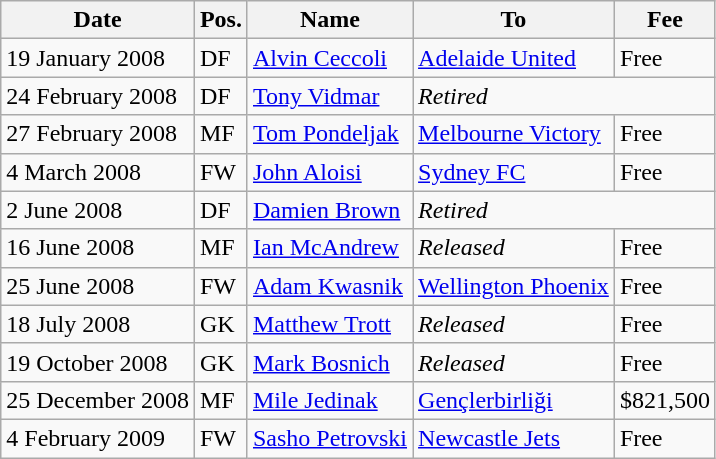<table class="wikitable">
<tr>
<th>Date</th>
<th>Pos.</th>
<th>Name</th>
<th>To</th>
<th>Fee</th>
</tr>
<tr>
<td>19 January 2008</td>
<td>DF</td>
<td> <a href='#'>Alvin Ceccoli</a></td>
<td> <a href='#'>Adelaide United</a></td>
<td>Free</td>
</tr>
<tr>
<td>24 February 2008</td>
<td>DF</td>
<td> <a href='#'>Tony Vidmar</a></td>
<td colspan=2><em>Retired</em></td>
</tr>
<tr>
<td>27 February 2008</td>
<td>MF</td>
<td> <a href='#'>Tom Pondeljak</a></td>
<td> <a href='#'>Melbourne Victory</a></td>
<td>Free</td>
</tr>
<tr>
<td>4 March 2008</td>
<td>FW</td>
<td> <a href='#'>John Aloisi</a></td>
<td> <a href='#'>Sydney FC</a></td>
<td>Free</td>
</tr>
<tr>
<td>2 June 2008</td>
<td>DF</td>
<td> <a href='#'>Damien Brown</a></td>
<td colspan=2><em>Retired</em></td>
</tr>
<tr>
<td>16 June 2008</td>
<td>MF</td>
<td> <a href='#'>Ian McAndrew</a></td>
<td><em>Released</em></td>
<td>Free</td>
</tr>
<tr>
<td>25 June 2008</td>
<td>FW</td>
<td> <a href='#'>Adam Kwasnik</a></td>
<td> <a href='#'>Wellington Phoenix</a></td>
<td>Free</td>
</tr>
<tr>
<td>18 July 2008</td>
<td>GK</td>
<td> <a href='#'>Matthew Trott</a></td>
<td><em>Released</em></td>
<td>Free</td>
</tr>
<tr>
<td>19 October 2008</td>
<td>GK</td>
<td> <a href='#'>Mark Bosnich</a></td>
<td><em>Released</em></td>
<td>Free</td>
</tr>
<tr>
<td>25 December 2008</td>
<td>MF</td>
<td> <a href='#'>Mile Jedinak</a></td>
<td> <a href='#'>Gençlerbirliği</a></td>
<td>$821,500</td>
</tr>
<tr>
<td>4 February 2009</td>
<td>FW</td>
<td> <a href='#'>Sasho Petrovski</a></td>
<td> <a href='#'>Newcastle Jets</a></td>
<td>Free</td>
</tr>
</table>
